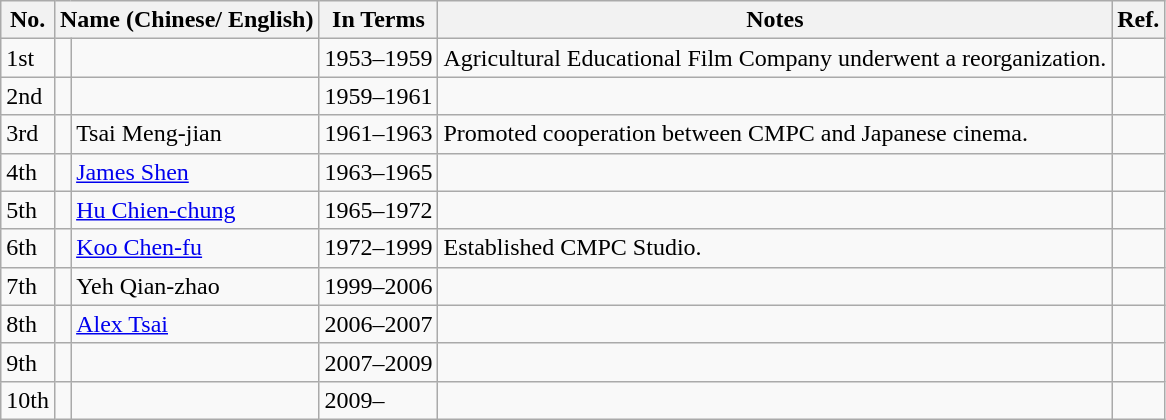<table class="wikitable">
<tr>
<th>No.</th>
<th colspan="2">Name (Chinese/ English)</th>
<th>In Terms</th>
<th>Notes</th>
<th>Ref.</th>
</tr>
<tr>
<td>1st</td>
<td></td>
<td></td>
<td>1953–1959</td>
<td>Agricultural Educational Film Company underwent a reorganization.</td>
<td></td>
</tr>
<tr>
<td>2nd</td>
<td></td>
<td></td>
<td>1959–1961</td>
<td></td>
<td></td>
</tr>
<tr>
<td>3rd</td>
<td></td>
<td>Tsai Meng-jian</td>
<td>1961–1963</td>
<td>Promoted cooperation between CMPC and Japanese cinema.</td>
<td></td>
</tr>
<tr>
<td>4th</td>
<td></td>
<td><a href='#'>James Shen</a></td>
<td>1963–1965</td>
<td></td>
<td></td>
</tr>
<tr>
<td>5th</td>
<td></td>
<td><a href='#'>Hu Chien-chung</a></td>
<td>1965–1972</td>
<td></td>
<td></td>
</tr>
<tr>
<td>6th</td>
<td></td>
<td><a href='#'>Koo Chen-fu</a></td>
<td>1972–1999</td>
<td>Established CMPC Studio.</td>
<td></td>
</tr>
<tr>
<td>7th</td>
<td></td>
<td>Yeh Qian-zhao</td>
<td>1999–2006</td>
<td></td>
<td></td>
</tr>
<tr>
<td>8th</td>
<td></td>
<td><a href='#'>Alex Tsai</a></td>
<td>2006–2007</td>
<td></td>
<td></td>
</tr>
<tr>
<td>9th</td>
<td></td>
<td></td>
<td>2007–2009</td>
<td></td>
<td></td>
</tr>
<tr>
<td>10th</td>
<td></td>
<td></td>
<td>2009–</td>
<td></td>
<td></td>
</tr>
</table>
